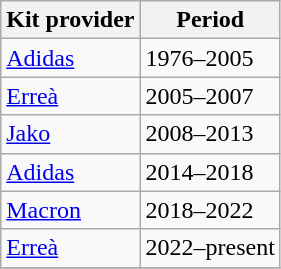<table class="wikitable">
<tr>
<th>Kit provider</th>
<th>Period</th>
</tr>
<tr>
<td> <a href='#'>Adidas</a></td>
<td>1976–2005</td>
</tr>
<tr>
<td> <a href='#'>Erreà</a></td>
<td>2005–2007</td>
</tr>
<tr>
<td> <a href='#'>Jako</a></td>
<td>2008–2013</td>
</tr>
<tr>
<td> <a href='#'>Adidas</a></td>
<td>2014–2018</td>
</tr>
<tr>
<td> <a href='#'>Macron</a></td>
<td>2018–2022</td>
</tr>
<tr>
<td> <a href='#'>Erreà</a></td>
<td>2022–present</td>
</tr>
<tr>
</tr>
</table>
